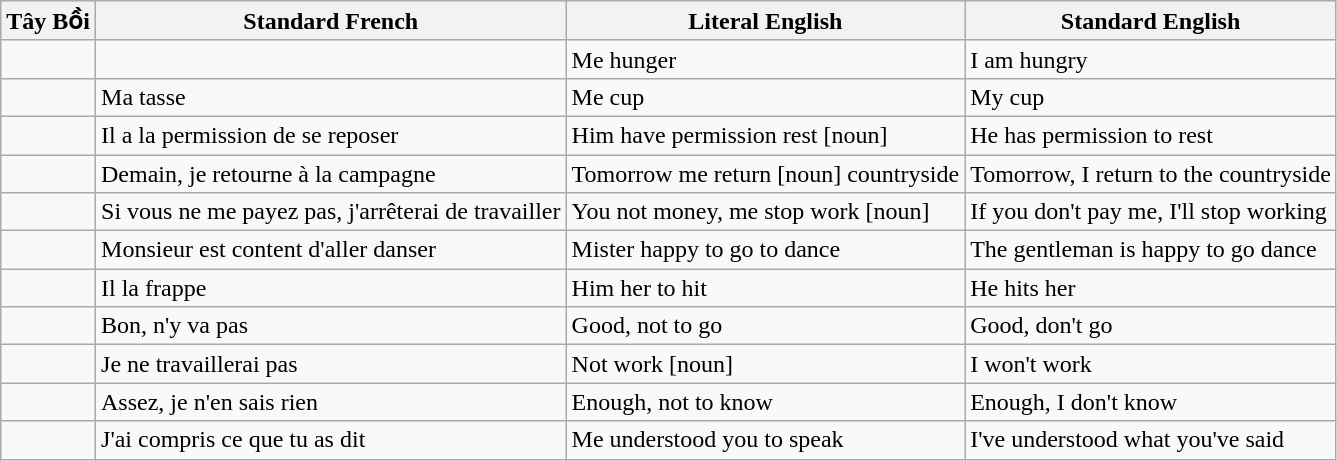<table class="wikitable">
<tr>
<th>Tây Bồi</th>
<th>Standard French</th>
<th>Literal English</th>
<th>Standard English</th>
</tr>
<tr>
<td></td>
<td></td>
<td>Me hunger</td>
<td>I am  hungry</td>
</tr>
<tr>
<td></td>
<td>Ma tasse</td>
<td>Me cup</td>
<td>My cup</td>
</tr>
<tr>
<td></td>
<td>Il a la permission de se reposer</td>
<td>Him have permission rest [noun]</td>
<td>He has permission to rest</td>
</tr>
<tr>
<td></td>
<td>Demain, je retourne à la campagne</td>
<td>Tomorrow me return [noun] countryside</td>
<td>Tomorrow, I return to the countryside</td>
</tr>
<tr>
<td></td>
<td>Si vous ne me payez pas, j'arrêterai de travailler</td>
<td>You not money, me stop work [noun]</td>
<td>If you don't pay me, I'll stop working</td>
</tr>
<tr>
<td></td>
<td>Monsieur est content d'aller danser</td>
<td>Mister happy to go to dance</td>
<td>The gentleman is happy to go dance</td>
</tr>
<tr>
<td></td>
<td>Il la frappe</td>
<td>Him her to hit</td>
<td>He hits her</td>
</tr>
<tr>
<td></td>
<td>Bon, n'y va pas</td>
<td>Good, not to go</td>
<td>Good, don't go</td>
</tr>
<tr>
<td></td>
<td>Je ne travaillerai pas</td>
<td>Not work [noun]</td>
<td>I won't work</td>
</tr>
<tr>
<td></td>
<td>Assez, je n'en sais rien</td>
<td>Enough, not to know</td>
<td>Enough, I don't know</td>
</tr>
<tr>
<td></td>
<td>J'ai compris ce que tu as dit</td>
<td>Me understood you to speak</td>
<td>I've understood what you've said</td>
</tr>
</table>
